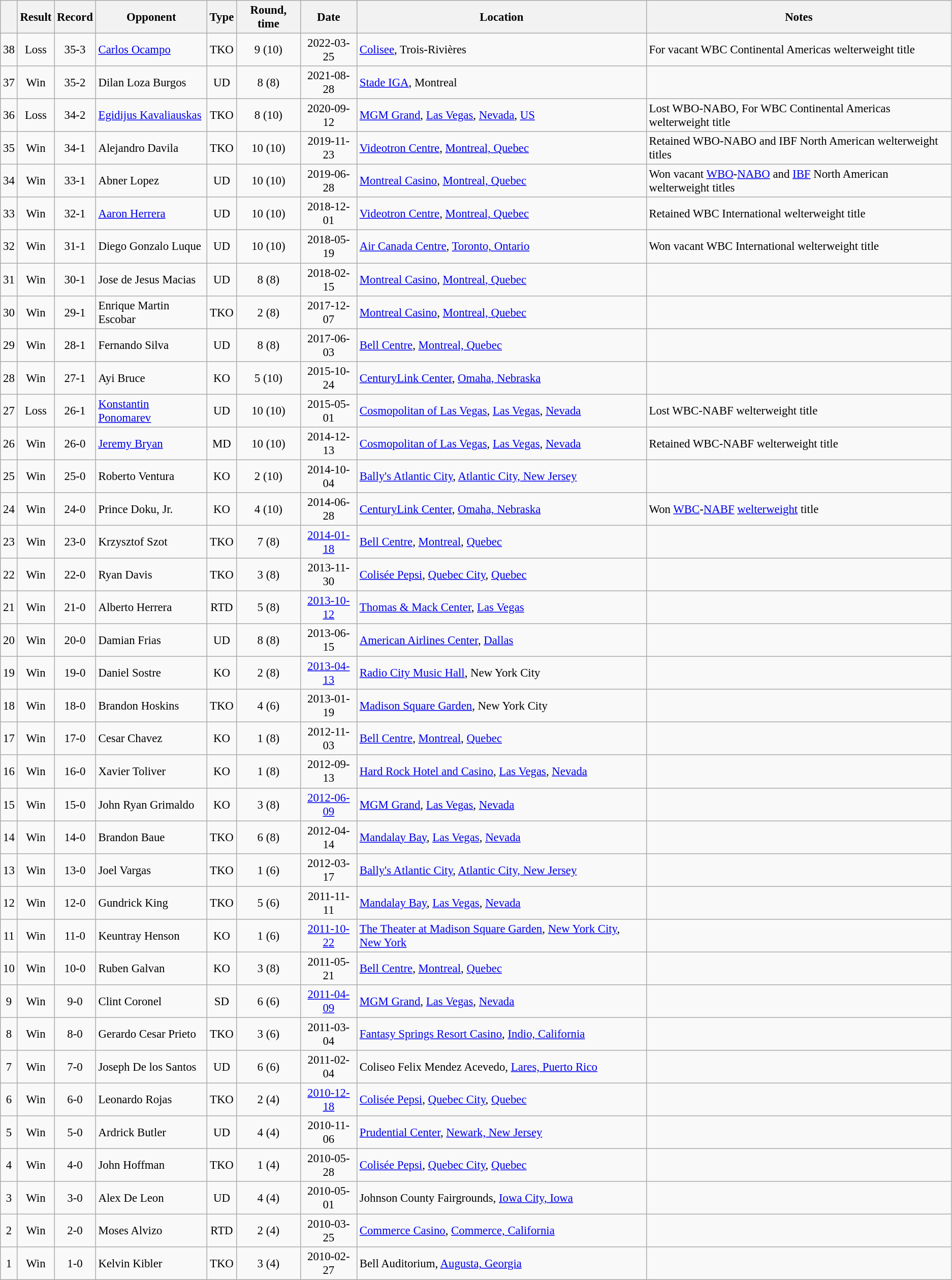<table class="wikitable" style="text-align:center; font-size:95%">
<tr>
<th></th>
<th>Result</th>
<th>Record</th>
<th>Opponent</th>
<th>Type</th>
<th>Round, time</th>
<th>Date</th>
<th>Location</th>
<th>Notes</th>
</tr>
<tr>
<td>38</td>
<td>Loss</td>
<td>35-3</td>
<td align=left> <a href='#'>Carlos Ocampo</a></td>
<td>TKO</td>
<td>9 (10)</td>
<td>2022-03-25</td>
<td align=left> <a href='#'>Colisee</a>, Trois-Rivières</td>
<td align=left>For vacant WBC Continental Americas welterweight title</td>
</tr>
<tr>
<td>37</td>
<td>Win</td>
<td>35-2</td>
<td align=left> Dilan Loza Burgos</td>
<td>UD</td>
<td>8 (8)</td>
<td>2021-08-28</td>
<td align=left> <a href='#'>Stade IGA</a>, Montreal</td>
<td align=left></td>
</tr>
<tr>
<td>36</td>
<td>Loss</td>
<td>34-2</td>
<td align=left> <a href='#'>Egidijus Kavaliauskas</a></td>
<td>TKO</td>
<td>8 (10)</td>
<td>2020-09-12</td>
<td align=left> <a href='#'>MGM Grand</a>, <a href='#'>Las Vegas</a>, <a href='#'>Nevada</a>, <a href='#'>US</a></td>
<td align=left>Lost WBO-NABO, For WBC Continental Americas welterweight title</td>
</tr>
<tr>
<td>35</td>
<td>Win</td>
<td>34-1</td>
<td align=left> Alejandro Davila</td>
<td>TKO</td>
<td>10 (10)</td>
<td>2019-11-23</td>
<td align=left> <a href='#'>Videotron Centre</a>, <a href='#'>Montreal, Quebec</a></td>
<td align=left>Retained WBO-NABO and IBF North American welterweight titles</td>
</tr>
<tr>
<td>34</td>
<td>Win</td>
<td>33-1</td>
<td align=left> Abner Lopez</td>
<td>UD</td>
<td>10 (10)</td>
<td>2019-06-28</td>
<td align=left> <a href='#'>Montreal Casino</a>, <a href='#'>Montreal, Quebec</a></td>
<td align=left>Won vacant <a href='#'>WBO</a>-<a href='#'>NABO</a> and <a href='#'>IBF</a> North American welterweight titles</td>
</tr>
<tr>
<td>33</td>
<td>Win</td>
<td>32-1</td>
<td align=left> <a href='#'>Aaron Herrera</a></td>
<td>UD</td>
<td>10 (10)</td>
<td>2018-12-01</td>
<td align=left> <a href='#'>Videotron Centre</a>, <a href='#'>Montreal, Quebec</a></td>
<td align=left>Retained WBC International welterweight title</td>
</tr>
<tr>
<td>32</td>
<td>Win</td>
<td>31-1</td>
<td align=left> Diego Gonzalo Luque</td>
<td>UD</td>
<td>10 (10)</td>
<td>2018-05-19</td>
<td align=left> <a href='#'>Air Canada Centre</a>, <a href='#'>Toronto, Ontario</a></td>
<td align=left>Won vacant WBC International welterweight title</td>
</tr>
<tr>
<td>31</td>
<td>Win</td>
<td>30-1</td>
<td align=left> Jose de Jesus Macias</td>
<td>UD</td>
<td>8 (8)</td>
<td>2018-02-15</td>
<td align=left> <a href='#'>Montreal Casino</a>, <a href='#'>Montreal, Quebec</a></td>
<td align=left></td>
</tr>
<tr>
<td>30</td>
<td>Win</td>
<td>29-1</td>
<td align=left> Enrique Martin Escobar</td>
<td>TKO</td>
<td>2 (8)</td>
<td>2017-12-07</td>
<td align=left> <a href='#'>Montreal Casino</a>, <a href='#'>Montreal, Quebec</a></td>
<td align=left></td>
</tr>
<tr>
<td>29</td>
<td>Win</td>
<td>28-1</td>
<td align=left> Fernando Silva</td>
<td>UD</td>
<td>8 (8)</td>
<td>2017-06-03</td>
<td align=left> <a href='#'>Bell Centre</a>, <a href='#'>Montreal, Quebec</a></td>
<td align=left></td>
</tr>
<tr>
<td>28</td>
<td>Win</td>
<td>27-1</td>
<td align=left> Ayi Bruce</td>
<td>KO</td>
<td>5 (10)</td>
<td>2015-10-24</td>
<td align=left> <a href='#'>CenturyLink Center</a>, <a href='#'>Omaha, Nebraska</a></td>
<td align=left></td>
</tr>
<tr>
<td>27</td>
<td>Loss</td>
<td>26-1</td>
<td align=left> <a href='#'>Konstantin Ponomarev</a></td>
<td>UD</td>
<td>10 (10)</td>
<td>2015-05-01</td>
<td align=left> <a href='#'>Cosmopolitan of Las Vegas</a>, <a href='#'>Las Vegas</a>, <a href='#'>Nevada</a></td>
<td align=left>Lost WBC-NABF welterweight title</td>
</tr>
<tr>
<td>26</td>
<td>Win</td>
<td>26-0</td>
<td align=left> <a href='#'>Jeremy Bryan</a></td>
<td>MD</td>
<td>10 (10)</td>
<td>2014-12-13</td>
<td align=left> <a href='#'>Cosmopolitan of Las Vegas</a>, <a href='#'>Las Vegas</a>, <a href='#'>Nevada</a></td>
<td align=left>Retained WBC-NABF welterweight title</td>
</tr>
<tr>
<td>25</td>
<td>Win</td>
<td>25-0</td>
<td align=left> Roberto Ventura</td>
<td>KO</td>
<td>2 (10)</td>
<td>2014-10-04</td>
<td align=left> <a href='#'>Bally's Atlantic City</a>, <a href='#'>Atlantic City, New Jersey</a></td>
<td align=left></td>
</tr>
<tr>
<td>24</td>
<td>Win</td>
<td>24-0</td>
<td align=left> Prince Doku, Jr.</td>
<td>KO</td>
<td>4 (10)</td>
<td>2014-06-28</td>
<td align=left> <a href='#'>CenturyLink Center</a>, <a href='#'>Omaha, Nebraska</a></td>
<td align=left>Won <a href='#'>WBC</a>-<a href='#'>NABF</a> <a href='#'>welterweight</a> title</td>
</tr>
<tr>
<td>23</td>
<td>Win</td>
<td>23-0</td>
<td align=left> Krzysztof Szot</td>
<td>TKO</td>
<td>7 (8)</td>
<td><a href='#'>2014-01-18</a></td>
<td align=left> <a href='#'>Bell Centre</a>, <a href='#'>Montreal</a>, <a href='#'>Quebec</a></td>
<td align=left></td>
</tr>
<tr>
<td>22</td>
<td>Win</td>
<td>22-0</td>
<td align=left> Ryan Davis</td>
<td>TKO</td>
<td>3 (8)</td>
<td>2013-11-30</td>
<td align=left> <a href='#'>Colisée Pepsi</a>, <a href='#'>Quebec City</a>, <a href='#'>Quebec</a></td>
<td align=left></td>
</tr>
<tr>
<td>21</td>
<td>Win</td>
<td>21-0</td>
<td align=left> Alberto Herrera</td>
<td>RTD</td>
<td>5 (8)</td>
<td><a href='#'>2013-10-12</a></td>
<td align=left> <a href='#'>Thomas & Mack Center</a>, <a href='#'>Las Vegas</a></td>
<td align=left></td>
</tr>
<tr>
<td>20</td>
<td>Win</td>
<td>20-0</td>
<td align=left> Damian Frias</td>
<td>UD</td>
<td>8 (8)</td>
<td>2013-06-15</td>
<td align=left> <a href='#'>American Airlines Center</a>, <a href='#'>Dallas</a></td>
<td align=left></td>
</tr>
<tr>
<td>19</td>
<td>Win</td>
<td>19-0</td>
<td align=left> Daniel Sostre</td>
<td>KO</td>
<td>2 (8)</td>
<td><a href='#'>2013-04-13</a></td>
<td align=left> <a href='#'>Radio City Music Hall</a>, New York City</td>
<td align=left></td>
</tr>
<tr>
<td>18</td>
<td>Win</td>
<td>18-0</td>
<td align=left> Brandon Hoskins</td>
<td>TKO</td>
<td>4 (6)</td>
<td>2013-01-19</td>
<td align=left> <a href='#'>Madison Square Garden</a>, New York City</td>
<td align=left></td>
</tr>
<tr>
<td>17</td>
<td>Win</td>
<td>17-0</td>
<td align=left> Cesar Chavez</td>
<td>KO</td>
<td>1 (8)</td>
<td>2012-11-03</td>
<td align=left> <a href='#'>Bell Centre</a>, <a href='#'>Montreal</a>, <a href='#'>Quebec</a></td>
<td align=left></td>
</tr>
<tr>
<td>16</td>
<td>Win</td>
<td>16-0</td>
<td align=left> Xavier Toliver</td>
<td>KO</td>
<td>1 (8)</td>
<td>2012-09-13</td>
<td align=left> <a href='#'>Hard Rock Hotel and Casino</a>, <a href='#'>Las Vegas</a>, <a href='#'>Nevada</a></td>
<td align=left></td>
</tr>
<tr>
<td>15</td>
<td>Win</td>
<td>15-0</td>
<td align=left> John Ryan Grimaldo</td>
<td>KO</td>
<td>3 (8)</td>
<td><a href='#'>2012-06-09</a></td>
<td align=left> <a href='#'>MGM Grand</a>, <a href='#'>Las Vegas</a>, <a href='#'>Nevada</a></td>
<td align=left></td>
</tr>
<tr>
<td>14</td>
<td>Win</td>
<td>14-0</td>
<td align=left> Brandon Baue</td>
<td>TKO</td>
<td>6 (8)</td>
<td>2012-04-14</td>
<td align=left> <a href='#'>Mandalay Bay</a>, <a href='#'>Las Vegas</a>, <a href='#'>Nevada</a></td>
<td align=left></td>
</tr>
<tr>
<td>13</td>
<td>Win</td>
<td>13-0</td>
<td align=left> Joel Vargas</td>
<td>TKO</td>
<td>1 (6)</td>
<td>2012-03-17</td>
<td align=left> <a href='#'>Bally's Atlantic City</a>, <a href='#'>Atlantic City, New Jersey</a></td>
<td align=left></td>
</tr>
<tr>
<td>12</td>
<td>Win</td>
<td>12-0</td>
<td align=left> Gundrick King</td>
<td>TKO</td>
<td>5 (6)</td>
<td>2011-11-11</td>
<td align=left> <a href='#'>Mandalay Bay</a>, <a href='#'>Las Vegas</a>, <a href='#'>Nevada</a></td>
<td align=left></td>
</tr>
<tr>
<td>11</td>
<td>Win</td>
<td>11-0</td>
<td align=left> Keuntray Henson</td>
<td>KO</td>
<td>1 (6)</td>
<td><a href='#'>2011-10-22</a></td>
<td align=left> <a href='#'>The Theater at Madison Square Garden</a>, <a href='#'>New York City</a>, <a href='#'>New York</a></td>
<td align=left></td>
</tr>
<tr>
<td>10</td>
<td>Win</td>
<td>10-0</td>
<td align=left> Ruben Galvan</td>
<td>KO</td>
<td>3 (8)</td>
<td>2011-05-21</td>
<td align=left> <a href='#'>Bell Centre</a>, <a href='#'>Montreal</a>, <a href='#'>Quebec</a></td>
<td align=left></td>
</tr>
<tr>
<td>9</td>
<td>Win</td>
<td>9-0</td>
<td align=left> Clint Coronel</td>
<td>SD</td>
<td>6 (6)</td>
<td><a href='#'>2011-04-09</a></td>
<td align=left> <a href='#'>MGM Grand</a>, <a href='#'>Las Vegas</a>, <a href='#'>Nevada</a></td>
<td align=left></td>
</tr>
<tr>
<td>8</td>
<td>Win</td>
<td>8-0</td>
<td align=left> Gerardo Cesar Prieto</td>
<td>TKO</td>
<td>3 (6)</td>
<td>2011-03-04</td>
<td align=left> <a href='#'>Fantasy Springs Resort Casino</a>, <a href='#'>Indio, California</a></td>
<td align=left></td>
</tr>
<tr>
<td>7</td>
<td>Win</td>
<td>7-0</td>
<td align=left> Joseph De los Santos</td>
<td>UD</td>
<td>6 (6)</td>
<td>2011-02-04</td>
<td align=left> Coliseo Felix Mendez Acevedo, <a href='#'>Lares, Puerto Rico</a></td>
<td align=left></td>
</tr>
<tr>
<td>6</td>
<td>Win</td>
<td>6-0</td>
<td align=left> Leonardo Rojas</td>
<td>TKO</td>
<td>2 (4)</td>
<td><a href='#'>2010-12-18</a></td>
<td align=left> <a href='#'>Colisée Pepsi</a>, <a href='#'>Quebec City</a>, <a href='#'>Quebec</a></td>
<td align=left></td>
</tr>
<tr>
<td>5</td>
<td>Win</td>
<td>5-0</td>
<td align=left> Ardrick Butler</td>
<td>UD</td>
<td>4 (4)</td>
<td>2010-11-06</td>
<td align=left> <a href='#'>Prudential Center</a>, <a href='#'>Newark, New Jersey</a></td>
<td align=left></td>
</tr>
<tr>
<td>4</td>
<td>Win</td>
<td>4-0</td>
<td align=left> John Hoffman</td>
<td>TKO</td>
<td>1 (4)</td>
<td>2010-05-28</td>
<td align=left> <a href='#'>Colisée Pepsi</a>, <a href='#'>Quebec City</a>, <a href='#'>Quebec</a></td>
<td align=left></td>
</tr>
<tr>
<td>3</td>
<td>Win</td>
<td>3-0</td>
<td align=left> Alex De Leon</td>
<td>UD</td>
<td>4 (4)</td>
<td>2010-05-01</td>
<td align=left> Johnson County Fairgrounds, <a href='#'>Iowa City, Iowa</a></td>
<td align=left></td>
</tr>
<tr>
<td>2</td>
<td>Win</td>
<td>2-0</td>
<td align=left> Moses Alvizo</td>
<td>RTD</td>
<td>2 (4)</td>
<td>2010-03-25</td>
<td align=left> <a href='#'>Commerce Casino</a>, <a href='#'>Commerce, California</a></td>
<td align=left></td>
</tr>
<tr>
<td>1</td>
<td>Win</td>
<td>1-0</td>
<td align=left> Kelvin Kibler</td>
<td>TKO</td>
<td>3 (4)</td>
<td>2010-02-27</td>
<td align=left> Bell Auditorium, <a href='#'>Augusta, Georgia</a></td>
<td align=left></td>
</tr>
</table>
